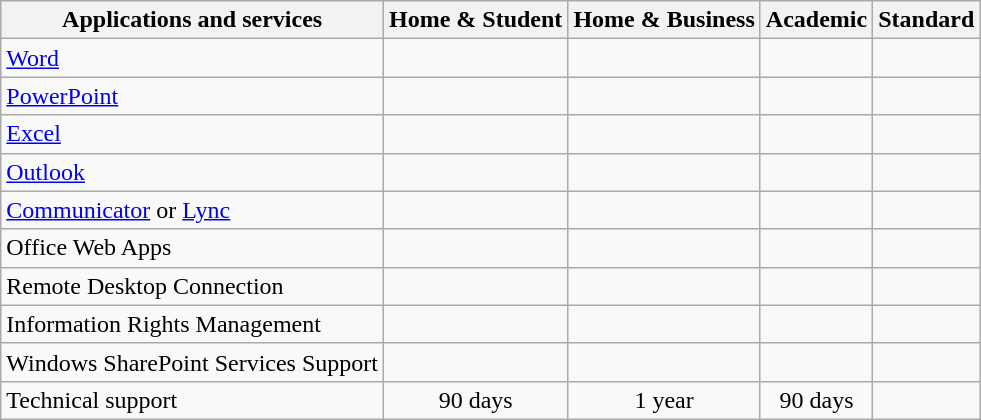<table class="wikitable" style="text-align:center">
<tr>
<th>Applications and services</th>
<th>Home & Student</th>
<th>Home & Business</th>
<th>Academic</th>
<th>Standard</th>
</tr>
<tr>
<td style="text-align:left"><a href='#'>Word</a></td>
<td></td>
<td></td>
<td></td>
<td></td>
</tr>
<tr>
<td style="text-align:left"><a href='#'>PowerPoint</a></td>
<td></td>
<td></td>
<td></td>
<td></td>
</tr>
<tr>
<td style="text-align:left"><a href='#'>Excel</a></td>
<td></td>
<td></td>
<td></td>
<td></td>
</tr>
<tr>
<td style="text-align:left"><a href='#'>Outlook</a></td>
<td></td>
<td></td>
<td></td>
<td></td>
</tr>
<tr>
<td style="text-align:left"><a href='#'>Communicator</a> or <a href='#'>Lync</a></td>
<td></td>
<td></td>
<td></td>
<td></td>
</tr>
<tr>
<td style="text-align:left">Office Web Apps</td>
<td></td>
<td></td>
<td></td>
<td></td>
</tr>
<tr>
<td style="text-align:left">Remote Desktop Connection</td>
<td></td>
<td></td>
<td></td>
<td></td>
</tr>
<tr>
<td style="text-align:left">Information Rights Management</td>
<td></td>
<td></td>
<td></td>
<td></td>
</tr>
<tr>
<td style="text-align:left">Windows SharePoint Services Support</td>
<td></td>
<td></td>
<td></td>
<td></td>
</tr>
<tr>
<td style="text-align:left">Technical support</td>
<td>90 days</td>
<td>1 year</td>
<td>90 days</td>
<td></td>
</tr>
</table>
